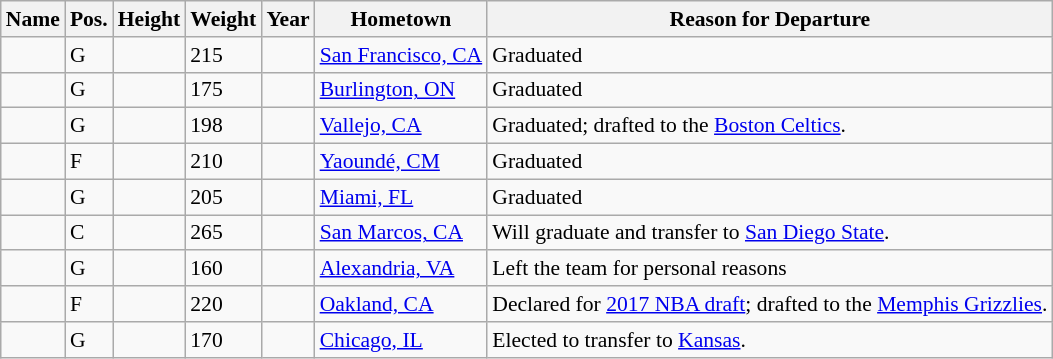<table class="wikitable sortable" style="font-size:90%;" border="1">
<tr>
<th>Name</th>
<th>Pos.</th>
<th>Height</th>
<th>Weight</th>
<th>Year</th>
<th>Hometown</th>
<th ! class="unsortable">Reason for Departure</th>
</tr>
<tr>
<td></td>
<td>G</td>
<td></td>
<td>215</td>
<td></td>
<td><a href='#'>San Francisco, CA</a></td>
<td>Graduated</td>
</tr>
<tr>
<td></td>
<td>G</td>
<td></td>
<td>175</td>
<td></td>
<td><a href='#'>Burlington, ON</a></td>
<td>Graduated</td>
</tr>
<tr>
<td></td>
<td>G</td>
<td></td>
<td>198</td>
<td></td>
<td><a href='#'>Vallejo, CA</a></td>
<td>Graduated; drafted to the <a href='#'>Boston Celtics</a>.</td>
</tr>
<tr>
<td></td>
<td>F</td>
<td></td>
<td>210</td>
<td></td>
<td><a href='#'>Yaoundé, CM</a></td>
<td>Graduated</td>
</tr>
<tr>
<td></td>
<td>G</td>
<td></td>
<td>205</td>
<td></td>
<td><a href='#'>Miami, FL</a></td>
<td>Graduated</td>
</tr>
<tr>
<td></td>
<td>C</td>
<td></td>
<td>265</td>
<td></td>
<td><a href='#'>San Marcos, CA</a></td>
<td>Will graduate and transfer to <a href='#'>San Diego State</a>.</td>
</tr>
<tr>
<td></td>
<td>G</td>
<td></td>
<td>160</td>
<td></td>
<td><a href='#'>Alexandria, VA</a></td>
<td>Left the team for personal reasons</td>
</tr>
<tr>
<td></td>
<td>F</td>
<td></td>
<td>220</td>
<td></td>
<td><a href='#'>Oakland, CA</a></td>
<td>Declared for <a href='#'>2017 NBA draft</a>; drafted to the <a href='#'>Memphis Grizzlies</a>.</td>
</tr>
<tr>
<td></td>
<td>G</td>
<td></td>
<td>170</td>
<td></td>
<td><a href='#'>Chicago, IL</a></td>
<td>Elected to transfer to <a href='#'>Kansas</a>.</td>
</tr>
</table>
